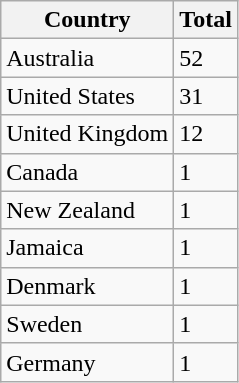<table class="wikitable sortable">
<tr>
<th>Country</th>
<th>Total</th>
</tr>
<tr>
<td>Australia</td>
<td>52</td>
</tr>
<tr>
<td>United States</td>
<td>31</td>
</tr>
<tr>
<td>United Kingdom</td>
<td>12</td>
</tr>
<tr>
<td>Canada</td>
<td>1</td>
</tr>
<tr>
<td>New Zealand</td>
<td>1</td>
</tr>
<tr>
<td>Jamaica</td>
<td>1</td>
</tr>
<tr>
<td>Denmark</td>
<td>1</td>
</tr>
<tr>
<td>Sweden</td>
<td>1</td>
</tr>
<tr>
<td>Germany</td>
<td>1</td>
</tr>
</table>
